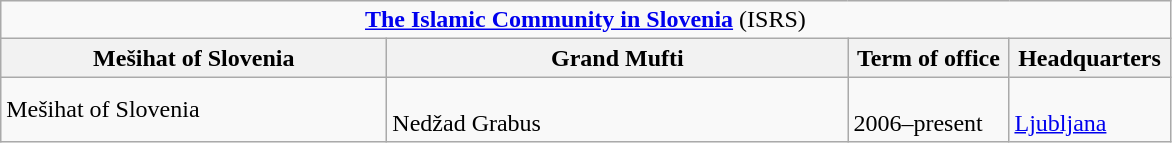<table class=wikitable>
<tr>
<td colspan=4 align=center><strong><a href='#'>The Islamic Community in Slovenia</a></strong> (ISRS)</td>
</tr>
<tr>
<th scope="row" width="250">Mešihat of Slovenia</th>
<th scope="row" width="300">Grand Mufti</th>
<th scope="row" width="100">Term of office</th>
<th scope="row" width="100">Headquarters</th>
</tr>
<tr>
<td>Mešihat of Slovenia</td>
<td><br>Nedžad Grabus</td>
<td><br>2006–present</td>
<td><br><a href='#'>Ljubljana</a></td>
</tr>
</table>
